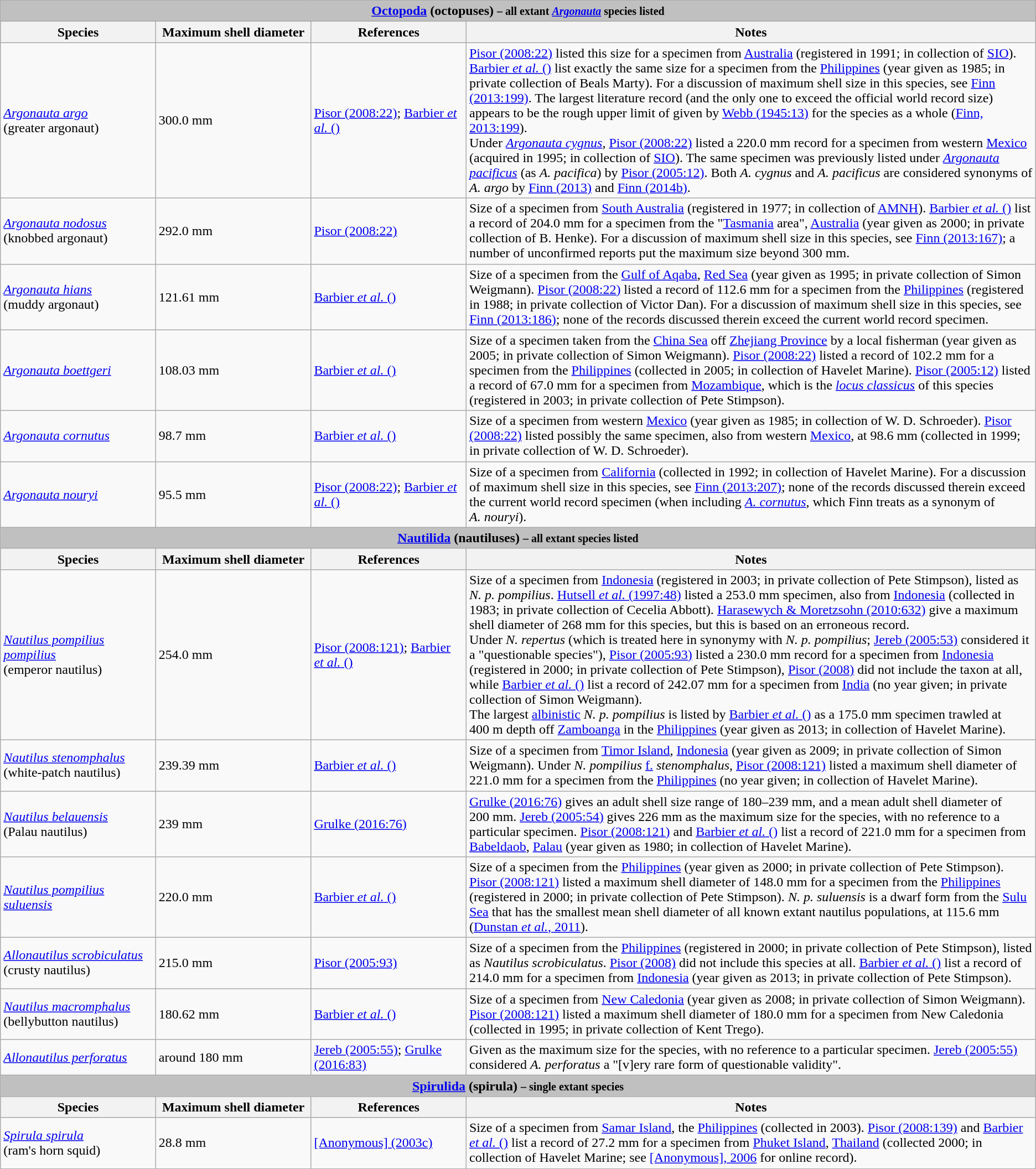<table class="wikitable">
<tr>
<th colspan="4" style="background-color:silver;text-align:center;" id="Octopoda (octopuses)"><a href='#'>Octopoda</a> (octopuses) <small>– all extant <em><a href='#'>Argonauta</a></em> species listed</small></th>
</tr>
<tr style="background-color:#cccccc;">
<th scope="col" width="15%">Species</th>
<th scope="col" width="15%">Maximum shell diameter</th>
<th scope="col" width="15%">References</th>
<th scope="col" width="55%">Notes</th>
</tr>
<tr>
<td><em><a href='#'>Argonauta argo</a></em><br>(greater argonaut)</td>
<td>300.0 mm</td>
<td><a href='#'>Pisor (2008:22)</a>; <a href='#'>Barbier <em>et al.</em> ()</a></td>
<td><a href='#'>Pisor (2008:22)</a> listed this size for a specimen from <a href='#'>Australia</a> (registered in 1991; in collection of <a href='#'>SIO</a>). <a href='#'>Barbier <em>et al.</em> ()</a> list exactly the same size for a specimen from the <a href='#'>Philippines</a> (year given as 1985; in private collection of Beals Marty). For a discussion of maximum shell size in this species, see <a href='#'>Finn (2013:199)</a>. The largest literature record (and the only one to exceed the official world record size) appears to be the rough upper limit of  given by <a href='#'>Webb (1945:13)</a> for the species as a whole (<a href='#'>Finn, 2013:199</a>).<br>Under <em><a href='#'>Argonauta cygnus</a></em>, <a href='#'>Pisor (2008:22)</a> listed a 220.0 mm record for a specimen from western <a href='#'>Mexico</a> (acquired in 1995; in collection of <a href='#'>SIO</a>). The same specimen was previously listed under <em><a href='#'>Argonauta pacificus</a></em> (as <em>A. pacifica</em>) by <a href='#'>Pisor (2005:12)</a>. Both <em>A. cygnus</em> and <em>A. pacificus</em> are considered synonyms of <em>A. argo</em> by <a href='#'>Finn (2013)</a> and <a href='#'>Finn (2014b)</a>.</td>
</tr>
<tr>
<td><em><a href='#'>Argonauta nodosus</a></em><br>(knobbed argonaut)</td>
<td>292.0 mm</td>
<td><a href='#'>Pisor (2008:22)</a></td>
<td>Size of a specimen from <a href='#'>South Australia</a> (registered in 1977; in collection of <a href='#'>AMNH</a>). <a href='#'>Barbier <em>et al.</em> ()</a> list a record of 204.0 mm for a specimen from the "<a href='#'>Tasmania</a> area", <a href='#'>Australia</a> (year given as 2000; in private collection of B. Henke).  For a discussion of maximum shell size in this species, see <a href='#'>Finn (2013:167)</a>; a number of unconfirmed reports put the maximum size beyond 300 mm.</td>
</tr>
<tr>
<td><em><a href='#'>Argonauta hians</a></em><br>(muddy argonaut)</td>
<td>121.61 mm</td>
<td><a href='#'>Barbier <em>et al.</em> ()</a></td>
<td>Size of a specimen from the <a href='#'>Gulf of Aqaba</a>, <a href='#'>Red Sea</a> (year given as 1995; in private collection of Simon Weigmann). <a href='#'>Pisor (2008:22)</a> listed a record of 112.6 mm for a specimen from the <a href='#'>Philippines</a> (registered in 1988; in private collection of Victor Dan). For a discussion of maximum shell size in this species, see <a href='#'>Finn (2013:186)</a>; none of the records discussed therein exceed the current world record specimen.</td>
</tr>
<tr>
<td><em><a href='#'>Argonauta boettgeri</a></em></td>
<td>108.03 mm</td>
<td><a href='#'>Barbier <em>et al.</em> ()</a></td>
<td>Size of a specimen taken from the <a href='#'>China Sea</a> off <a href='#'>Zhejiang Province</a> by a local fisherman (year given as 2005; in private collection of Simon Weigmann). <a href='#'>Pisor (2008:22)</a> listed a record of 102.2 mm for a specimen from the <a href='#'>Philippines</a> (collected in 2005; in collection of Havelet Marine). <a href='#'>Pisor (2005:12)</a> listed a record of 67.0 mm for a specimen from <a href='#'>Mozambique</a>, which is the <em><a href='#'>locus classicus</a></em> of this species (registered in 2003; in private collection of Pete Stimpson).</td>
</tr>
<tr>
<td><em><a href='#'>Argonauta cornutus</a></em></td>
<td>98.7 mm</td>
<td><a href='#'>Barbier <em>et al.</em> ()</a></td>
<td>Size of a specimen from western <a href='#'>Mexico</a> (year given as 1985; in collection of W. D. Schroeder). <a href='#'>Pisor (2008:22)</a> listed possibly the same specimen, also from western <a href='#'>Mexico</a>, at 98.6 mm (collected in 1999; in private collection of W. D. Schroeder). </td>
</tr>
<tr>
<td><em><a href='#'>Argonauta nouryi</a></em></td>
<td>95.5 mm</td>
<td><a href='#'>Pisor (2008:22)</a>; <a href='#'>Barbier <em>et al.</em> ()</a></td>
<td>Size of a specimen from <a href='#'>California</a> (collected in 1992; in collection of Havelet Marine). For a discussion of maximum shell size in this species, see <a href='#'>Finn (2013:207)</a>; none of the records discussed therein exceed the current world record specimen (when including <em><a href='#'>A. cornutus</a></em>, which Finn treats as a synonym of <em>A. nouryi</em>).</td>
</tr>
<tr>
<th colspan="4" style="background-color:silver;text-align:center;" id="Nautilida (nautiluses)"><a href='#'>Nautilida</a> (nautiluses) <small>– all extant species listed</small></th>
</tr>
<tr style="background-color:#cccccc;">
<th scope="col" width="15%">Species</th>
<th scope="col" width="15%">Maximum shell diameter</th>
<th scope="col" width="15%">References</th>
<th scope="col" width="55%">Notes</th>
</tr>
<tr>
<td><em><a href='#'>Nautilus pompilius pompilius</a></em><br>(emperor nautilus)</td>
<td>254.0 mm</td>
<td><a href='#'>Pisor (2008:121)</a>; <a href='#'>Barbier <em>et al.</em> ()</a></td>
<td>Size of a specimen from <a href='#'>Indonesia</a> (registered in 2003; in private collection of Pete Stimpson), listed as <em>N. p. pompilius</em>. <a href='#'>Hutsell <em>et al.</em> (1997:48)</a> listed a 253.0 mm specimen, also from <a href='#'>Indonesia</a> (collected in 1983; in private collection of Cecelia Abbott). <a href='#'>Harasewych & Moretzsohn (2010:632)</a> give a maximum shell diameter of 268 mm for this species, but this is based on an erroneous record.<br>Under <em>N. repertus</em> (which is treated here in synonymy with <em>N. p. pompilius</em>; <a href='#'>Jereb (2005:53)</a> considered it a "questionable species"), <a href='#'>Pisor (2005:93)</a> listed a 230.0 mm record for a specimen from <a href='#'>Indonesia</a> (registered in 2000; in private collection of Pete Stimpson), <a href='#'>Pisor (2008)</a> did not include the taxon at all, while <a href='#'>Barbier <em>et al.</em> ()</a> list a record of 242.07 mm for a specimen from <a href='#'>India</a> (no year given; in private collection of Simon Weigmann).<br>The largest <a href='#'>albinistic</a> <em>N. p. pompilius</em> is listed by <a href='#'>Barbier <em>et al.</em> ()</a> as a 175.0 mm specimen trawled at 400 m depth off <a href='#'>Zamboanga</a> in the <a href='#'>Philippines</a> (year given as 2013; in collection of Havelet Marine).</td>
</tr>
<tr>
<td><em><a href='#'>Nautilus stenomphalus</a></em><br>(white-patch nautilus)</td>
<td>239.39 mm</td>
<td><a href='#'>Barbier <em>et al.</em> ()</a></td>
<td>Size of a specimen from <a href='#'>Timor Island</a>, <a href='#'>Indonesia</a> (year given as 2009; in private collection of Simon Weigmann). Under <em>N. pompilius</em> <a href='#'>f.</a> <em>stenomphalus</em>, <a href='#'>Pisor (2008:121)</a> listed a maximum shell diameter of 221.0 mm for a specimen from the <a href='#'>Philippines</a> (no year given; in collection of Havelet Marine).</td>
</tr>
<tr>
<td><em><a href='#'>Nautilus belauensis</a></em><br>(Palau nautilus)</td>
<td>239 mm</td>
<td><a href='#'>Grulke (2016:76)</a></td>
<td><a href='#'>Grulke (2016:76)</a> gives an adult shell size range of 180–239 mm, and a mean adult shell diameter of 200 mm. <a href='#'>Jereb (2005:54)</a> gives 226 mm as the maximum size for the species, with no reference to a particular specimen. <a href='#'>Pisor (2008:121)</a> and <a href='#'>Barbier <em>et al.</em> ()</a> list a record of 221.0 mm for a specimen from <a href='#'>Babeldaob</a>, <a href='#'>Palau</a> (year given as 1980; in collection of Havelet Marine).</td>
</tr>
<tr>
<td><em><a href='#'>Nautilus pompilius suluensis</a></em></td>
<td>220.0 mm</td>
<td><a href='#'>Barbier <em>et al.</em> ()</a></td>
<td>Size of a specimen from the <a href='#'>Philippines</a> (year given as 2000; in private collection of Pete Stimpson). <a href='#'>Pisor (2008:121)</a> listed a maximum shell diameter of 148.0 mm for a specimen from the <a href='#'>Philippines</a> (registered in 2000; in private collection of Pete Stimpson). <em>N. p. suluensis</em> is a dwarf form from the <a href='#'>Sulu Sea</a> that has the smallest mean shell diameter of all known extant nautilus populations, at 115.6 mm (<a href='#'>Dunstan <em>et al.</em>, 2011</a>).</td>
</tr>
<tr>
<td><em><a href='#'>Allonautilus scrobiculatus</a></em><br>(crusty nautilus)</td>
<td>215.0 mm</td>
<td><a href='#'>Pisor (2005:93)</a></td>
<td>Size of a specimen from the <a href='#'>Philippines</a> (registered in 2000; in private collection of Pete Stimpson), listed as <em>Nautilus scrobiculatus</em>. <a href='#'>Pisor (2008)</a> did not include this species at all. <a href='#'>Barbier <em>et al.</em> ()</a> list a record of 214.0 mm for a specimen from <a href='#'>Indonesia</a> (year given as 2013; in private collection of Pete Stimpson). </td>
</tr>
<tr>
<td><em><a href='#'>Nautilus macromphalus</a></em><br>(bellybutton nautilus)</td>
<td>180.62 mm</td>
<td><a href='#'>Barbier <em>et al.</em> ()</a></td>
<td>Size of a specimen from <a href='#'>New Caledonia</a> (year given as 2008; in private collection of Simon Weigmann). <a href='#'>Pisor (2008:121)</a> listed a maximum shell diameter of 180.0 mm for a specimen from New Caledonia (collected in 1995; in private collection of Kent Trego).</td>
</tr>
<tr>
<td><em><a href='#'>Allonautilus perforatus</a></em></td>
<td>around 180 mm</td>
<td><a href='#'>Jereb (2005:55)</a>; <a href='#'>Grulke (2016:83)</a></td>
<td>Given as the maximum size for the species, with no reference to a particular specimen. <a href='#'>Jereb (2005:55)</a> considered <em>A. perforatus</em> a "[v]ery rare form of questionable validity".</td>
</tr>
<tr>
<th colspan="4" style="background-color:silver;text-align:center;" id="Spirulida (spirula)"><a href='#'>Spirulida</a> (spirula) <small>– single extant species</small></th>
</tr>
<tr style="background-color:#cccccc;">
<th scope="col" width="15%">Species</th>
<th scope="col" width="15%">Maximum shell diameter</th>
<th scope="col" width="15%">References</th>
<th scope="col" width="55%">Notes</th>
</tr>
<tr>
<td><em><a href='#'>Spirula spirula</a></em><br>(ram's horn squid)</td>
<td>28.8 mm</td>
<td><a href='#'>[Anonymous] (2003c)</a></td>
<td>Size of a specimen from <a href='#'>Samar Island</a>, the <a href='#'>Philippines</a> (collected in 2003). <a href='#'>Pisor (2008:139)</a> and <a href='#'>Barbier <em>et al.</em> ()</a> list a record of 27.2 mm for a specimen from <a href='#'>Phuket Island</a>, <a href='#'>Thailand</a> (collected  2000; in collection of Havelet Marine; see <a href='#'>[Anonymous], 2006</a> for online record).</td>
</tr>
</table>
